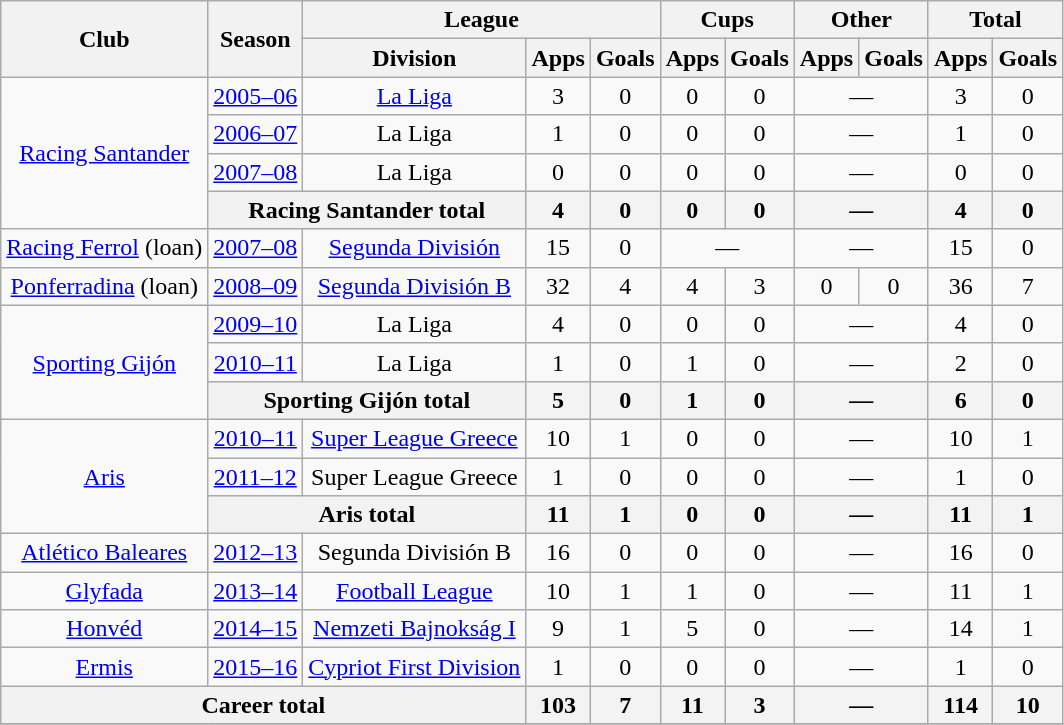<table class="wikitable" style="text-align:center">
<tr>
<th rowspan="2">Club</th>
<th rowspan="2">Season</th>
<th colspan="3">League</th>
<th colspan="2">Cups</th>
<th colspan="2">Other</th>
<th colspan="2">Total</th>
</tr>
<tr>
<th>Division</th>
<th>Apps</th>
<th>Goals</th>
<th>Apps</th>
<th>Goals</th>
<th>Apps</th>
<th>Goals</th>
<th>Apps</th>
<th>Goals</th>
</tr>
<tr>
<td rowspan="4"><a href='#'>Racing Santander</a></td>
<td><a href='#'>2005–06</a></td>
<td><a href='#'>La Liga</a></td>
<td>3</td>
<td>0</td>
<td>0</td>
<td>0</td>
<td colspan="2">—</td>
<td>3</td>
<td>0</td>
</tr>
<tr>
<td><a href='#'>2006–07</a></td>
<td>La Liga</td>
<td>1</td>
<td>0</td>
<td>0</td>
<td>0</td>
<td colspan="2">—</td>
<td>1</td>
<td>0</td>
</tr>
<tr>
<td><a href='#'>2007–08</a></td>
<td>La Liga</td>
<td>0</td>
<td>0</td>
<td>0</td>
<td>0</td>
<td colspan="2">—</td>
<td>0</td>
<td>0</td>
</tr>
<tr style="font-weight:bold; background:#f3f3f3">
<th colspan="2">Racing Santander total</th>
<td>4</td>
<td>0</td>
<td>0</td>
<td>0</td>
<td colspan="2">—</td>
<td>4</td>
<td>0</td>
</tr>
<tr>
<td><a href='#'>Racing Ferrol</a> (loan)</td>
<td><a href='#'>2007–08</a></td>
<td><a href='#'>Segunda División</a></td>
<td>15</td>
<td>0</td>
<td colspan="2">—</td>
<td colspan="2">—</td>
<td>15</td>
<td>0</td>
</tr>
<tr>
<td><a href='#'>Ponferradina</a> (loan)</td>
<td><a href='#'>2008–09</a></td>
<td><a href='#'>Segunda División B</a></td>
<td>32</td>
<td>4</td>
<td>4</td>
<td>3</td>
<td>0</td>
<td>0</td>
<td>36</td>
<td>7</td>
</tr>
<tr>
<td rowspan="3"><a href='#'>Sporting Gijón</a></td>
<td><a href='#'>2009–10</a></td>
<td>La Liga</td>
<td>4</td>
<td>0</td>
<td>0</td>
<td>0</td>
<td colspan="2">—</td>
<td>4</td>
<td>0</td>
</tr>
<tr>
<td><a href='#'>2010–11</a></td>
<td>La Liga</td>
<td>1</td>
<td>0</td>
<td>1</td>
<td>0</td>
<td colspan="2">—</td>
<td>2</td>
<td>0</td>
</tr>
<tr style="font-weight:bold; background:#f3f3f3">
<th colspan="2">Sporting Gijón total</th>
<td>5</td>
<td>0</td>
<td>1</td>
<td>0</td>
<td colspan="2">—</td>
<td>6</td>
<td>0</td>
</tr>
<tr>
<td rowspan="3"><a href='#'>Aris</a></td>
<td><a href='#'>2010–11</a></td>
<td><a href='#'>Super League Greece</a></td>
<td>10</td>
<td>1</td>
<td>0</td>
<td>0</td>
<td colspan="2">—</td>
<td>10</td>
<td>1</td>
</tr>
<tr>
<td><a href='#'>2011–12</a></td>
<td>Super League Greece</td>
<td>1</td>
<td>0</td>
<td>0</td>
<td>0</td>
<td colspan="2">—</td>
<td>1</td>
<td>0</td>
</tr>
<tr style="font-weight:bold; background:#f3f3f3">
<th colspan="2">Aris total</th>
<td>11</td>
<td>1</td>
<td>0</td>
<td>0</td>
<td colspan="2">—</td>
<td>11</td>
<td>1</td>
</tr>
<tr>
<td><a href='#'>Atlético Baleares</a></td>
<td><a href='#'>2012–13</a></td>
<td>Segunda División B</td>
<td>16</td>
<td>0</td>
<td>0</td>
<td>0</td>
<td colspan="2">—</td>
<td>16</td>
<td>0</td>
</tr>
<tr>
<td><a href='#'>Glyfada</a></td>
<td><a href='#'>2013–14</a></td>
<td><a href='#'>Football League</a></td>
<td>10</td>
<td>1</td>
<td>1</td>
<td>0</td>
<td colspan="2">—</td>
<td>11</td>
<td>1</td>
</tr>
<tr>
<td><a href='#'>Honvéd</a></td>
<td><a href='#'>2014–15</a></td>
<td><a href='#'>Nemzeti Bajnokság I</a></td>
<td>9</td>
<td>1</td>
<td>5</td>
<td>0</td>
<td colspan="2">—</td>
<td>14</td>
<td>1</td>
</tr>
<tr>
<td><a href='#'>Ermis</a></td>
<td><a href='#'>2015–16</a></td>
<td><a href='#'>Cypriot First Division</a></td>
<td>1</td>
<td>0</td>
<td>0</td>
<td>0</td>
<td colspan="2">—</td>
<td>1</td>
<td>0</td>
</tr>
<tr style="font-weight:bold; background:#f3f3f3">
<th colspan="3">Career total</th>
<td>103</td>
<td>7</td>
<td>11</td>
<td>3</td>
<td colspan="2">—</td>
<td>114</td>
<td>10</td>
</tr>
<tr>
</tr>
</table>
